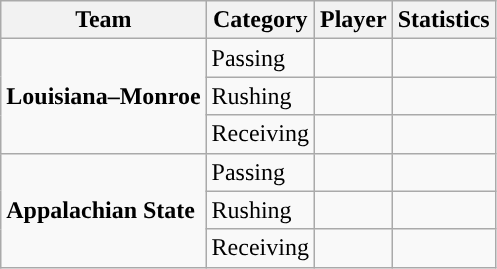<table class="wikitable" style="float: left;">
<tr>
<th>Team</th>
<th>Category</th>
<th>Player</th>
<th>Statistics</th>
</tr>
<tr>
<td rowspan=3><strong>Louisiana–Monroe</strong></td>
<td>Passing</td>
<td></td>
<td></td>
</tr>
<tr>
<td>Rushing</td>
<td></td>
<td></td>
</tr>
<tr>
<td>Receiving</td>
<td></td>
<td></td>
</tr>
<tr>
<td rowspan=3><strong>Appalachian State</strong></td>
<td>Passing</td>
<td></td>
<td></td>
</tr>
<tr>
<td>Rushing</td>
<td></td>
<td></td>
</tr>
<tr>
<td>Receiving</td>
<td></td>
<td></td>
</tr>
</table>
